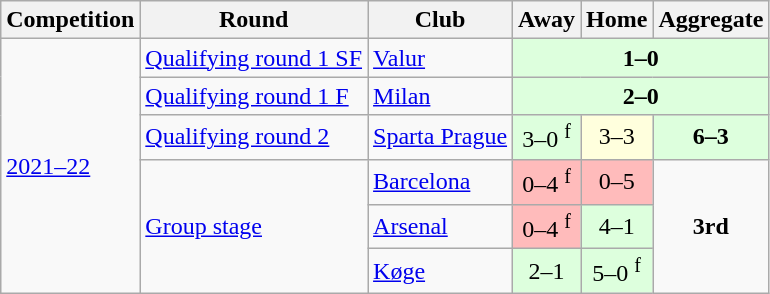<table class="wikitable">
<tr>
<th>Competition</th>
<th>Round</th>
<th>Club</th>
<th>Away</th>
<th>Home</th>
<th>Aggregate</th>
</tr>
<tr>
<td rowspan="6"><a href='#'>2021–22</a></td>
<td><a href='#'>Qualifying round 1 SF</a></td>
<td> <a href='#'>Valur</a></td>
<td bgcolor="#ddffdd" style="text-align:center;" colspan=3><strong>1–0</strong></td>
</tr>
<tr>
<td><a href='#'>Qualifying round 1 F</a></td>
<td> <a href='#'>Milan</a></td>
<td bgcolor="#ddffdd" style="text-align:center;" colspan=3><strong>2–0</strong></td>
</tr>
<tr>
<td><a href='#'>Qualifying round 2</a></td>
<td> <a href='#'>Sparta Prague</a></td>
<td bgcolor="#ddffdd" style="text-align:center;">3–0 <sup>f</sup></td>
<td bgcolor="#ffffdd" style="text-align:center;">3–3</td>
<td bgcolor="#ddffdd" style="text-align:center;"><strong>6–3</strong></td>
</tr>
<tr>
<td rowspan="3"><a href='#'>Group stage</a></td>
<td> <a href='#'>Barcelona</a></td>
<td bgcolor="#ffbbbb" style="text-align:center;">0–4 <sup>f</sup></td>
<td bgcolor="#ffbbbb" style="text-align:center;">0–5</td>
<td rowspan="3" style="text-align:center;"><strong>3rd</strong></td>
</tr>
<tr>
<td> <a href='#'>Arsenal</a></td>
<td bgcolor="#ffbbbb" style="text-align:center;">0–4 <sup>f</sup></td>
<td bgcolor="#ddffdd" style="text-align:center;">4–1</td>
</tr>
<tr>
<td> <a href='#'>Køge</a></td>
<td bgcolor="#ddffdd" style="text-align:center;">2–1</td>
<td bgcolor="#ddffdd" style="text-align:center;">5–0 <sup>f</sup></td>
</tr>
</table>
